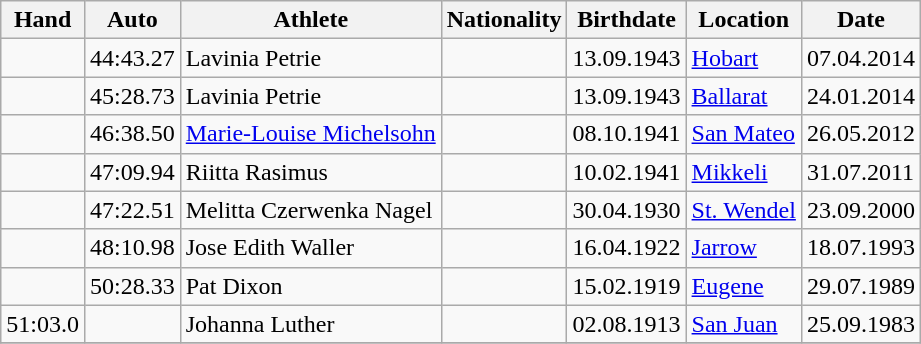<table class="wikitable">
<tr>
<th>Hand</th>
<th>Auto</th>
<th>Athlete</th>
<th>Nationality</th>
<th>Birthdate</th>
<th>Location</th>
<th>Date</th>
</tr>
<tr>
<td></td>
<td>44:43.27</td>
<td>Lavinia Petrie</td>
<td></td>
<td>13.09.1943</td>
<td><a href='#'>Hobart</a></td>
<td>07.04.2014</td>
</tr>
<tr>
<td></td>
<td>45:28.73</td>
<td>Lavinia Petrie</td>
<td></td>
<td>13.09.1943</td>
<td><a href='#'>Ballarat</a></td>
<td>24.01.2014</td>
</tr>
<tr>
<td></td>
<td>46:38.50</td>
<td><a href='#'>Marie-Louise Michelsohn</a></td>
<td></td>
<td>08.10.1941</td>
<td><a href='#'>San Mateo</a></td>
<td>26.05.2012</td>
</tr>
<tr>
<td></td>
<td>47:09.94</td>
<td>Riitta Rasimus</td>
<td></td>
<td>10.02.1941</td>
<td><a href='#'>Mikkeli</a></td>
<td>31.07.2011</td>
</tr>
<tr>
<td></td>
<td>47:22.51</td>
<td>Melitta Czerwenka Nagel</td>
<td></td>
<td>30.04.1930</td>
<td><a href='#'>St. Wendel</a></td>
<td>23.09.2000</td>
</tr>
<tr>
<td></td>
<td>48:10.98</td>
<td>Jose Edith Waller</td>
<td></td>
<td>16.04.1922</td>
<td><a href='#'>Jarrow</a></td>
<td>18.07.1993</td>
</tr>
<tr>
<td></td>
<td>50:28.33</td>
<td>Pat Dixon</td>
<td></td>
<td>15.02.1919</td>
<td><a href='#'>Eugene</a></td>
<td>29.07.1989</td>
</tr>
<tr>
<td>51:03.0</td>
<td></td>
<td>Johanna Luther</td>
<td></td>
<td>02.08.1913</td>
<td><a href='#'>San Juan</a></td>
<td>25.09.1983</td>
</tr>
<tr>
</tr>
</table>
